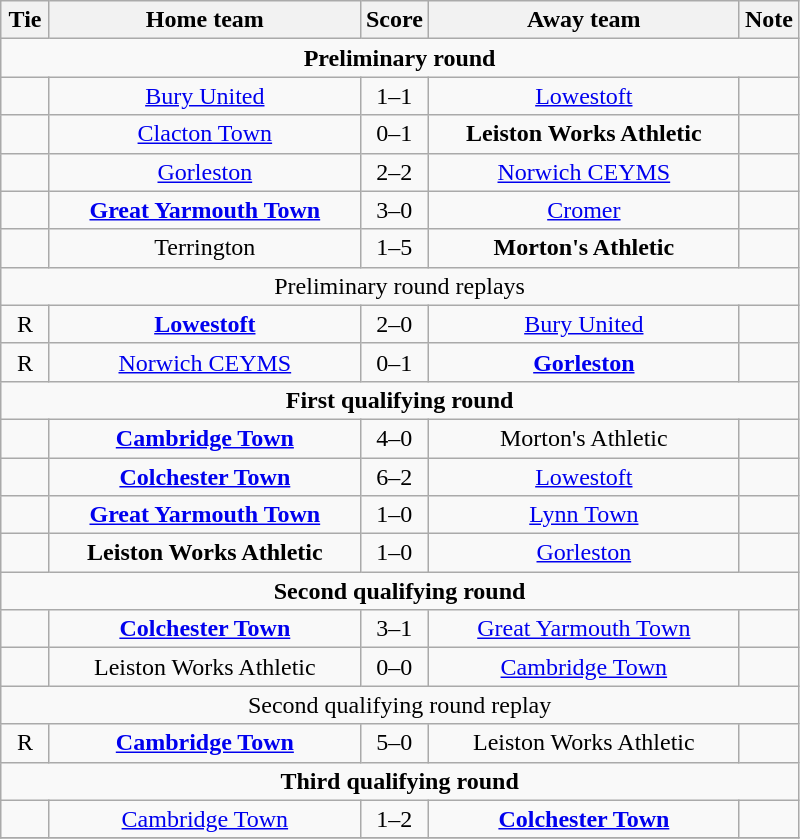<table class="wikitable" style="text-align:center;">
<tr>
<th width=25>Tie</th>
<th width=200>Home team</th>
<th width=20>Score</th>
<th width=200>Away team</th>
<th width=25>Note</th>
</tr>
<tr>
<td colspan="5"><strong>Preliminary round</strong></td>
</tr>
<tr>
<td></td>
<td><a href='#'>Bury United</a></td>
<td>1–1</td>
<td><a href='#'>Lowestoft</a></td>
<td></td>
</tr>
<tr>
<td></td>
<td><a href='#'>Clacton Town</a></td>
<td>0–1</td>
<td><strong>Leiston Works Athletic</strong></td>
<td></td>
</tr>
<tr>
<td></td>
<td><a href='#'>Gorleston</a></td>
<td>2–2</td>
<td><a href='#'>Norwich CEYMS</a></td>
<td></td>
</tr>
<tr>
<td></td>
<td><strong><a href='#'>Great Yarmouth Town</a></strong></td>
<td>3–0</td>
<td><a href='#'>Cromer</a></td>
<td></td>
</tr>
<tr>
<td></td>
<td>Terrington</td>
<td>1–5</td>
<td><strong>Morton's Athletic</strong></td>
<td></td>
</tr>
<tr>
<td colspan="5">Preliminary round replays</td>
</tr>
<tr>
<td>R</td>
<td><strong><a href='#'>Lowestoft</a></strong></td>
<td>2–0</td>
<td><a href='#'>Bury United</a></td>
<td></td>
</tr>
<tr>
<td>R</td>
<td><a href='#'>Norwich CEYMS</a></td>
<td>0–1</td>
<td><strong><a href='#'>Gorleston</a></strong></td>
<td></td>
</tr>
<tr>
<td colspan="5"><strong>First qualifying round</strong></td>
</tr>
<tr>
<td></td>
<td><strong><a href='#'>Cambridge Town</a></strong></td>
<td>4–0</td>
<td>Morton's Athletic</td>
<td></td>
</tr>
<tr>
<td></td>
<td><strong><a href='#'>Colchester Town</a></strong></td>
<td>6–2</td>
<td><a href='#'>Lowestoft</a></td>
<td></td>
</tr>
<tr>
<td></td>
<td><strong><a href='#'>Great Yarmouth Town</a></strong></td>
<td>1–0</td>
<td><a href='#'>Lynn Town</a></td>
<td></td>
</tr>
<tr>
<td></td>
<td><strong>Leiston Works Athletic</strong></td>
<td>1–0</td>
<td><a href='#'>Gorleston</a></td>
<td></td>
</tr>
<tr>
<td colspan="5"><strong>Second qualifying round</strong></td>
</tr>
<tr>
<td></td>
<td><strong><a href='#'>Colchester Town</a></strong></td>
<td>3–1</td>
<td><a href='#'>Great Yarmouth Town</a></td>
<td></td>
</tr>
<tr>
<td></td>
<td>Leiston Works Athletic</td>
<td>0–0</td>
<td><a href='#'>Cambridge Town</a></td>
<td></td>
</tr>
<tr>
<td colspan="5">Second qualifying round replay</td>
</tr>
<tr>
<td>R</td>
<td><strong><a href='#'>Cambridge Town</a></strong></td>
<td>5–0</td>
<td>Leiston Works Athletic</td>
<td></td>
</tr>
<tr>
<td colspan="5"><strong>Third qualifying round</strong></td>
</tr>
<tr>
<td></td>
<td><a href='#'>Cambridge Town</a></td>
<td>1–2</td>
<td><strong><a href='#'>Colchester Town</a></strong></td>
<td></td>
</tr>
<tr>
</tr>
</table>
